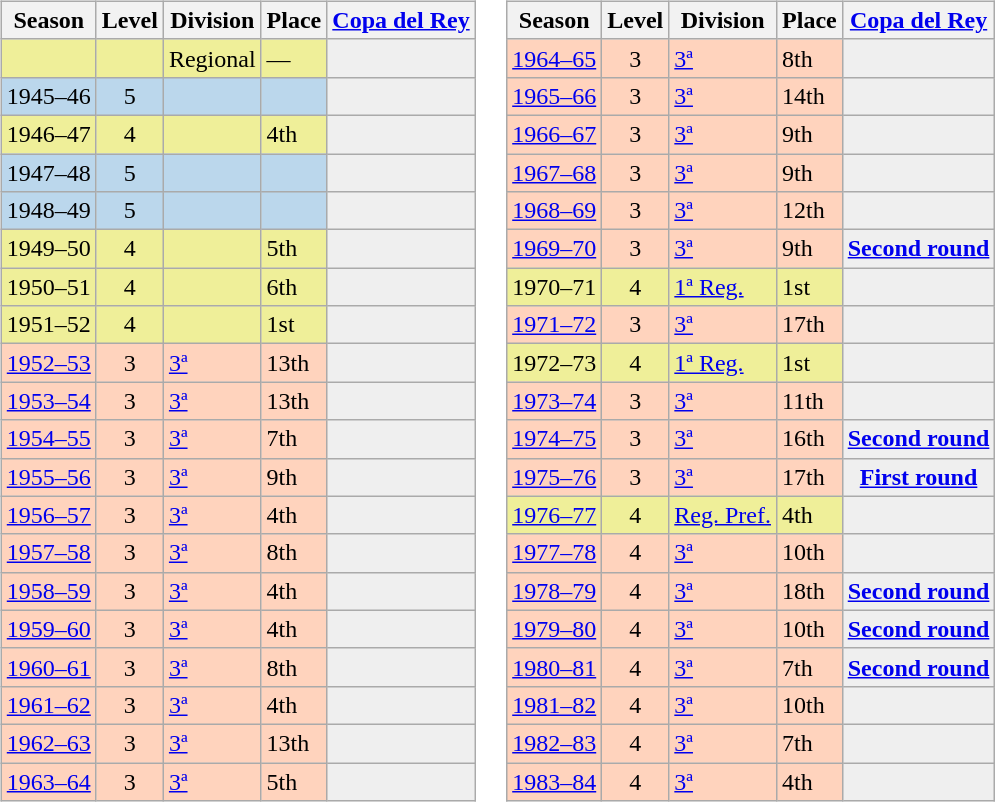<table>
<tr>
<td valign="top" width=0%><br><table class="wikitable">
<tr style="background:#f0f6fa;">
<th>Season</th>
<th>Level</th>
<th>Division</th>
<th>Place</th>
<th><a href='#'>Copa del Rey</a></th>
</tr>
<tr>
<td style="background:#EFEF99;"></td>
<td style="background:#EFEF99;" align="center"></td>
<td style="background:#EFEF99;">Regional</td>
<td style="background:#EFEF99;">—</td>
<th style="background:#efefef;"></th>
</tr>
<tr>
<td style="background:#BBD7EC;">1945–46</td>
<td style="background:#BBD7EC;" align="center">5</td>
<td style="background:#BBD7EC;"></td>
<td style="background:#BBD7EC;"></td>
<th style="background:#efefef;"></th>
</tr>
<tr>
<td style="background:#EFEF99;">1946–47</td>
<td style="background:#EFEF99;" align="center">4</td>
<td style="background:#EFEF99;"></td>
<td style="background:#EFEF99;">4th</td>
<th style="background:#efefef;"></th>
</tr>
<tr>
<td style="background:#BBD7EC;">1947–48</td>
<td style="background:#BBD7EC;" align="center">5</td>
<td style="background:#BBD7EC;"></td>
<td style="background:#BBD7EC;"></td>
<th style="background:#efefef;"></th>
</tr>
<tr>
<td style="background:#BBD7EC;">1948–49</td>
<td style="background:#BBD7EC;" align="center">5</td>
<td style="background:#BBD7EC;"></td>
<td style="background:#BBD7EC;"></td>
<th style="background:#efefef;"></th>
</tr>
<tr>
<td style="background:#EFEF99;">1949–50</td>
<td style="background:#EFEF99;" align="center">4</td>
<td style="background:#EFEF99;"></td>
<td style="background:#EFEF99;">5th</td>
<th style="background:#efefef;"></th>
</tr>
<tr>
<td style="background:#EFEF99;">1950–51</td>
<td style="background:#EFEF99;" align="center">4</td>
<td style="background:#EFEF99;"></td>
<td style="background:#EFEF99;">6th</td>
<th style="background:#efefef;"></th>
</tr>
<tr>
<td style="background:#EFEF99;">1951–52</td>
<td style="background:#EFEF99;" align="center">4</td>
<td style="background:#EFEF99;"></td>
<td style="background:#EFEF99;">1st</td>
<th style="background:#efefef;"></th>
</tr>
<tr>
<td style="background:#FFD3BD;"><a href='#'>1952–53</a></td>
<td style="background:#FFD3BD;" align="center">3</td>
<td style="background:#FFD3BD;"><a href='#'>3ª</a></td>
<td style="background:#FFD3BD;">13th</td>
<th style="background:#efefef;"></th>
</tr>
<tr>
<td style="background:#FFD3BD;"><a href='#'>1953–54</a></td>
<td style="background:#FFD3BD;" align="center">3</td>
<td style="background:#FFD3BD;"><a href='#'>3ª</a></td>
<td style="background:#FFD3BD;">13th</td>
<th style="background:#efefef;"></th>
</tr>
<tr>
<td style="background:#FFD3BD;"><a href='#'>1954–55</a></td>
<td style="background:#FFD3BD;" align="center">3</td>
<td style="background:#FFD3BD;"><a href='#'>3ª</a></td>
<td style="background:#FFD3BD;">7th</td>
<th style="background:#efefef;"></th>
</tr>
<tr>
<td style="background:#FFD3BD;"><a href='#'>1955–56</a></td>
<td style="background:#FFD3BD;" align="center">3</td>
<td style="background:#FFD3BD;"><a href='#'>3ª</a></td>
<td style="background:#FFD3BD;">9th</td>
<th style="background:#efefef;"></th>
</tr>
<tr>
<td style="background:#FFD3BD;"><a href='#'>1956–57</a></td>
<td style="background:#FFD3BD;" align="center">3</td>
<td style="background:#FFD3BD;"><a href='#'>3ª</a></td>
<td style="background:#FFD3BD;">4th</td>
<th style="background:#efefef;"></th>
</tr>
<tr>
<td style="background:#FFD3BD;"><a href='#'>1957–58</a></td>
<td style="background:#FFD3BD;" align="center">3</td>
<td style="background:#FFD3BD;"><a href='#'>3ª</a></td>
<td style="background:#FFD3BD;">8th</td>
<th style="background:#efefef;"></th>
</tr>
<tr>
<td style="background:#FFD3BD;"><a href='#'>1958–59</a></td>
<td style="background:#FFD3BD;" align="center">3</td>
<td style="background:#FFD3BD;"><a href='#'>3ª</a></td>
<td style="background:#FFD3BD;">4th</td>
<th style="background:#efefef;"></th>
</tr>
<tr>
<td style="background:#FFD3BD;"><a href='#'>1959–60</a></td>
<td style="background:#FFD3BD;" align="center">3</td>
<td style="background:#FFD3BD;"><a href='#'>3ª</a></td>
<td style="background:#FFD3BD;">4th</td>
<th style="background:#efefef;"></th>
</tr>
<tr>
<td style="background:#FFD3BD;"><a href='#'>1960–61</a></td>
<td style="background:#FFD3BD;" align="center">3</td>
<td style="background:#FFD3BD;"><a href='#'>3ª</a></td>
<td style="background:#FFD3BD;">8th</td>
<th style="background:#efefef;"></th>
</tr>
<tr>
<td style="background:#FFD3BD;"><a href='#'>1961–62</a></td>
<td style="background:#FFD3BD;" align="center">3</td>
<td style="background:#FFD3BD;"><a href='#'>3ª</a></td>
<td style="background:#FFD3BD;">4th</td>
<th style="background:#efefef;"></th>
</tr>
<tr>
<td style="background:#FFD3BD;"><a href='#'>1962–63</a></td>
<td style="background:#FFD3BD;" align="center">3</td>
<td style="background:#FFD3BD;"><a href='#'>3ª</a></td>
<td style="background:#FFD3BD;">13th</td>
<th style="background:#efefef;"></th>
</tr>
<tr>
<td style="background:#FFD3BD;"><a href='#'>1963–64</a></td>
<td style="background:#FFD3BD;" align="center">3</td>
<td style="background:#FFD3BD;"><a href='#'>3ª</a></td>
<td style="background:#FFD3BD;">5th</td>
<th style="background:#efefef;"></th>
</tr>
</table>
</td>
<td valign="top" width=0%><br><table class="wikitable">
<tr style="background:#f0f6fa;">
<th>Season</th>
<th>Level</th>
<th>Division</th>
<th>Place</th>
<th><a href='#'>Copa del Rey</a></th>
</tr>
<tr>
<td style="background:#FFD3BD;"><a href='#'>1964–65</a></td>
<td style="background:#FFD3BD;" align="center">3</td>
<td style="background:#FFD3BD;"><a href='#'>3ª</a></td>
<td style="background:#FFD3BD;">8th</td>
<th style="background:#efefef;"></th>
</tr>
<tr>
<td style="background:#FFD3BD;"><a href='#'>1965–66</a></td>
<td style="background:#FFD3BD;" align="center">3</td>
<td style="background:#FFD3BD;"><a href='#'>3ª</a></td>
<td style="background:#FFD3BD;">14th</td>
<th style="background:#efefef;"></th>
</tr>
<tr>
<td style="background:#FFD3BD;"><a href='#'>1966–67</a></td>
<td style="background:#FFD3BD;" align="center">3</td>
<td style="background:#FFD3BD;"><a href='#'>3ª</a></td>
<td style="background:#FFD3BD;">9th</td>
<th style="background:#efefef;"></th>
</tr>
<tr>
<td style="background:#FFD3BD;"><a href='#'>1967–68</a></td>
<td style="background:#FFD3BD;" align="center">3</td>
<td style="background:#FFD3BD;"><a href='#'>3ª</a></td>
<td style="background:#FFD3BD;">9th</td>
<th style="background:#efefef;"></th>
</tr>
<tr>
<td style="background:#FFD3BD;"><a href='#'>1968–69</a></td>
<td style="background:#FFD3BD;" align="center">3</td>
<td style="background:#FFD3BD;"><a href='#'>3ª</a></td>
<td style="background:#FFD3BD;">12th</td>
<th style="background:#efefef;"></th>
</tr>
<tr>
<td style="background:#FFD3BD;"><a href='#'>1969–70</a></td>
<td style="background:#FFD3BD;" align="center">3</td>
<td style="background:#FFD3BD;"><a href='#'>3ª</a></td>
<td style="background:#FFD3BD;">9th</td>
<th style="background:#efefef;"><a href='#'>Second round</a></th>
</tr>
<tr>
<td style="background:#EFEF99;">1970–71</td>
<td style="background:#EFEF99;" align="center">4</td>
<td style="background:#EFEF99;"><a href='#'>1ª Reg.</a></td>
<td style="background:#EFEF99;">1st</td>
<th style="background:#efefef;"></th>
</tr>
<tr>
<td style="background:#FFD3BD;"><a href='#'>1971–72</a></td>
<td style="background:#FFD3BD;" align="center">3</td>
<td style="background:#FFD3BD;"><a href='#'>3ª</a></td>
<td style="background:#FFD3BD;">17th</td>
<th style="background:#efefef;"></th>
</tr>
<tr>
<td style="background:#EFEF99;">1972–73</td>
<td style="background:#EFEF99;" align="center">4</td>
<td style="background:#EFEF99;"><a href='#'>1ª Reg.</a></td>
<td style="background:#EFEF99;">1st</td>
<th style="background:#efefef;"></th>
</tr>
<tr>
<td style="background:#FFD3BD;"><a href='#'>1973–74</a></td>
<td style="background:#FFD3BD;" align="center">3</td>
<td style="background:#FFD3BD;"><a href='#'>3ª</a></td>
<td style="background:#FFD3BD;">11th</td>
<th style="background:#efefef;"></th>
</tr>
<tr>
<td style="background:#FFD3BD;"><a href='#'>1974–75</a></td>
<td style="background:#FFD3BD;" align="center">3</td>
<td style="background:#FFD3BD;"><a href='#'>3ª</a></td>
<td style="background:#FFD3BD;">16th</td>
<th style="background:#efefef;"><a href='#'>Second round</a></th>
</tr>
<tr>
<td style="background:#FFD3BD;"><a href='#'>1975–76</a></td>
<td style="background:#FFD3BD;" align="center">3</td>
<td style="background:#FFD3BD;"><a href='#'>3ª</a></td>
<td style="background:#FFD3BD;">17th</td>
<th style="background:#efefef;"><a href='#'>First round</a></th>
</tr>
<tr>
<td style="background:#EFEF99;"><a href='#'>1976–77</a></td>
<td style="background:#EFEF99;" align="center">4</td>
<td style="background:#EFEF99;"><a href='#'>Reg. Pref.</a></td>
<td style="background:#EFEF99;">4th</td>
<th style="background:#efefef;"></th>
</tr>
<tr>
<td style="background:#FFD3BD;"><a href='#'>1977–78</a></td>
<td style="background:#FFD3BD;" align="center">4</td>
<td style="background:#FFD3BD;"><a href='#'>3ª</a></td>
<td style="background:#FFD3BD;">10th</td>
<th style="background:#efefef;"></th>
</tr>
<tr>
<td style="background:#FFD3BD;"><a href='#'>1978–79</a></td>
<td style="background:#FFD3BD;" align="center">4</td>
<td style="background:#FFD3BD;"><a href='#'>3ª</a></td>
<td style="background:#FFD3BD;">18th</td>
<th style="background:#efefef;"><a href='#'>Second round</a></th>
</tr>
<tr>
<td style="background:#FFD3BD;"><a href='#'>1979–80</a></td>
<td style="background:#FFD3BD;" align="center">4</td>
<td style="background:#FFD3BD;"><a href='#'>3ª</a></td>
<td style="background:#FFD3BD;">10th</td>
<th style="background:#efefef;"><a href='#'>Second round</a></th>
</tr>
<tr>
<td style="background:#FFD3BD;"><a href='#'>1980–81</a></td>
<td style="background:#FFD3BD;" align="center">4</td>
<td style="background:#FFD3BD;"><a href='#'>3ª</a></td>
<td style="background:#FFD3BD;">7th</td>
<th style="background:#efefef;"><a href='#'>Second round</a></th>
</tr>
<tr>
<td style="background:#FFD3BD;"><a href='#'>1981–82</a></td>
<td style="background:#FFD3BD;" align="center">4</td>
<td style="background:#FFD3BD;"><a href='#'>3ª</a></td>
<td style="background:#FFD3BD;">10th</td>
<th style="background:#efefef;"></th>
</tr>
<tr>
<td style="background:#FFD3BD;"><a href='#'>1982–83</a></td>
<td style="background:#FFD3BD;" align="center">4</td>
<td style="background:#FFD3BD;"><a href='#'>3ª</a></td>
<td style="background:#FFD3BD;">7th</td>
<th style="background:#efefef;"></th>
</tr>
<tr>
<td style="background:#FFD3BD;"><a href='#'>1983–84</a></td>
<td style="background:#FFD3BD;" align="center">4</td>
<td style="background:#FFD3BD;"><a href='#'>3ª</a></td>
<td style="background:#FFD3BD;">4th</td>
<th style="background:#efefef;"></th>
</tr>
</table>
</td>
</tr>
</table>
